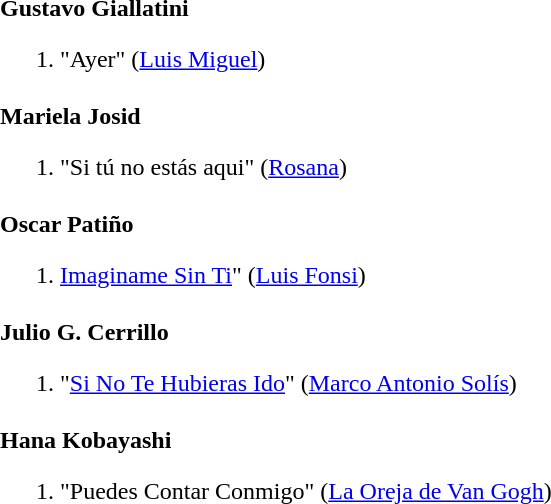<table border="0" cellpadding="0" cellspacing="4" style="margin:0 1em 1em 0; text-align:left;">
<tr>
<td valign="top"></td>
<td valign="top"><strong>Gustavo Giallatini</strong><br><ol><li>"Ayer" (<a href='#'>Luis Miguel</a>)</li></ol></td>
</tr>
<tr>
<td valign="top"></td>
<td valign="top"><strong>Mariela Josid</strong><br><ol><li>"Si tú no estás aqui" (<a href='#'>Rosana</a>)</li></ol></td>
</tr>
<tr>
<td valign="top"></td>
<td valign="top"><strong>Oscar Patiño</strong><br><ol><li><a href='#'>Imaginame Sin Ti</a>" (<a href='#'>Luis Fonsi</a>)</li></ol></td>
</tr>
<tr>
<td valign="top"></td>
<td valign="top"><strong>Julio G. Cerrillo</strong><br><ol><li>"<a href='#'>Si No Te Hubieras Ido</a>" (<a href='#'>Marco Antonio Solís</a>)</li></ol></td>
</tr>
<tr>
<td valign="top"></td>
<td valign="top"><strong>Hana Kobayashi</strong><br><ol><li>"Puedes Contar Conmigo" (<a href='#'>La Oreja de Van Gogh</a>)</li></ol></td>
</tr>
</table>
